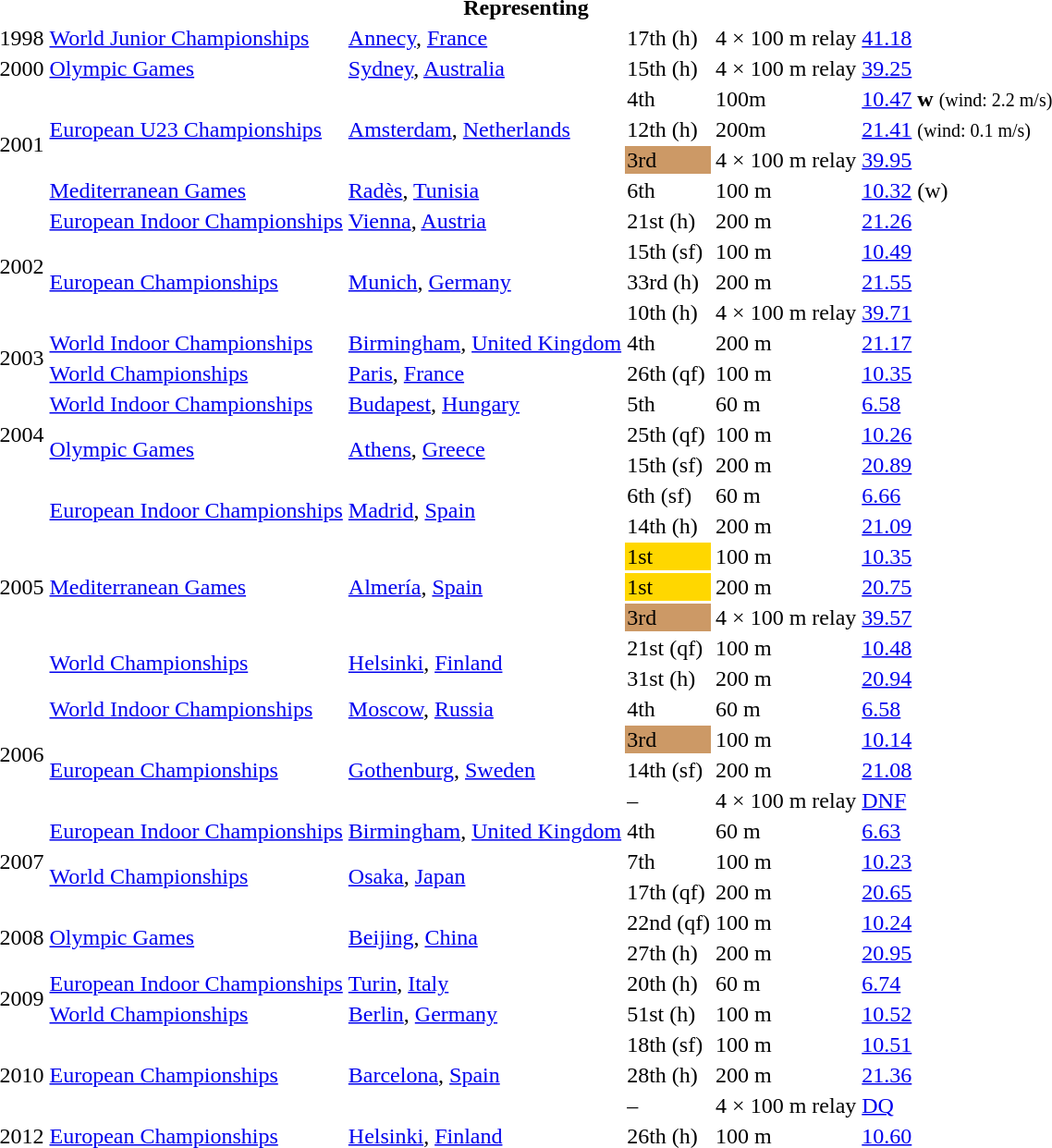<table>
<tr>
<th colspan="6">Representing </th>
</tr>
<tr>
<td>1998</td>
<td><a href='#'>World Junior Championships</a></td>
<td><a href='#'>Annecy</a>, <a href='#'>France</a></td>
<td>17th (h)</td>
<td>4 × 100 m relay</td>
<td><a href='#'>41.18</a></td>
</tr>
<tr>
<td>2000</td>
<td><a href='#'>Olympic Games</a></td>
<td><a href='#'>Sydney</a>, <a href='#'>Australia</a></td>
<td>15th (h)</td>
<td>4 × 100 m relay</td>
<td><a href='#'>39.25</a></td>
</tr>
<tr>
<td rowspan=4>2001</td>
<td rowspan=3><a href='#'>European U23 Championships</a></td>
<td rowspan=3><a href='#'>Amsterdam</a>, <a href='#'>Netherlands</a></td>
<td>4th</td>
<td>100m</td>
<td><a href='#'>10.47</a> <strong>w</strong> <small>(wind: 2.2 m/s)</small></td>
</tr>
<tr>
<td>12th (h)</td>
<td>200m</td>
<td><a href='#'>21.41</a> <small>(wind: 0.1 m/s)</small></td>
</tr>
<tr>
<td bgcolor="cc9966">3rd</td>
<td>4 × 100 m relay</td>
<td><a href='#'>39.95</a></td>
</tr>
<tr>
<td><a href='#'>Mediterranean Games</a></td>
<td><a href='#'>Radès</a>, <a href='#'>Tunisia</a></td>
<td>6th</td>
<td>100 m</td>
<td><a href='#'>10.32</a> (w)</td>
</tr>
<tr>
<td rowspan=4>2002</td>
<td><a href='#'>European Indoor Championships</a></td>
<td><a href='#'>Vienna</a>, <a href='#'>Austria</a></td>
<td>21st (h)</td>
<td>200 m</td>
<td><a href='#'>21.26</a></td>
</tr>
<tr>
<td rowspan=3><a href='#'>European Championships</a></td>
<td rowspan=3><a href='#'>Munich</a>, <a href='#'>Germany</a></td>
<td>15th (sf)</td>
<td>100 m</td>
<td><a href='#'>10.49</a></td>
</tr>
<tr>
<td>33rd (h)</td>
<td>200 m</td>
<td><a href='#'>21.55</a></td>
</tr>
<tr>
<td>10th (h)</td>
<td>4 × 100 m relay</td>
<td><a href='#'>39.71</a></td>
</tr>
<tr>
<td rowspan=2>2003</td>
<td><a href='#'>World Indoor Championships</a></td>
<td><a href='#'>Birmingham</a>, <a href='#'>United Kingdom</a></td>
<td>4th</td>
<td>200 m</td>
<td><a href='#'>21.17</a></td>
</tr>
<tr>
<td><a href='#'>World Championships</a></td>
<td><a href='#'>Paris</a>, <a href='#'>France</a></td>
<td>26th (qf)</td>
<td>100 m</td>
<td><a href='#'>10.35</a></td>
</tr>
<tr>
<td rowspan=3>2004</td>
<td><a href='#'>World Indoor Championships</a></td>
<td><a href='#'>Budapest</a>, <a href='#'>Hungary</a></td>
<td>5th</td>
<td>60 m</td>
<td><a href='#'>6.58</a></td>
</tr>
<tr>
<td rowspan=2><a href='#'>Olympic Games</a></td>
<td rowspan=2><a href='#'>Athens</a>, <a href='#'>Greece</a></td>
<td>25th (qf)</td>
<td>100 m</td>
<td><a href='#'>10.26</a></td>
</tr>
<tr>
<td>15th (sf)</td>
<td>200 m</td>
<td><a href='#'>20.89</a></td>
</tr>
<tr>
<td rowspan=7>2005</td>
<td rowspan=2><a href='#'>European Indoor Championships</a></td>
<td rowspan=2><a href='#'>Madrid</a>, <a href='#'>Spain</a></td>
<td>6th (sf)</td>
<td>60 m</td>
<td><a href='#'>6.66</a></td>
</tr>
<tr>
<td>14th (h)</td>
<td>200 m</td>
<td><a href='#'>21.09</a></td>
</tr>
<tr>
<td rowspan=3><a href='#'>Mediterranean Games</a></td>
<td rowspan=3><a href='#'>Almería</a>, <a href='#'>Spain</a></td>
<td bgcolor=gold>1st</td>
<td>100 m</td>
<td><a href='#'>10.35</a></td>
</tr>
<tr>
<td bgcolor=gold>1st</td>
<td>200 m</td>
<td><a href='#'>20.75</a></td>
</tr>
<tr>
<td bgcolor=cc9966>3rd</td>
<td>4 × 100 m relay</td>
<td><a href='#'>39.57</a></td>
</tr>
<tr>
<td rowspan=2><a href='#'>World Championships</a></td>
<td rowspan=2><a href='#'>Helsinki</a>, <a href='#'>Finland</a></td>
<td>21st (qf)</td>
<td>100 m</td>
<td><a href='#'>10.48</a></td>
</tr>
<tr>
<td>31st (h)</td>
<td>200 m</td>
<td><a href='#'>20.94</a></td>
</tr>
<tr>
<td rowspan=4>2006</td>
<td><a href='#'>World Indoor Championships</a></td>
<td><a href='#'>Moscow</a>, <a href='#'>Russia</a></td>
<td>4th</td>
<td>60 m</td>
<td><a href='#'>6.58</a></td>
</tr>
<tr>
<td rowspan=3><a href='#'>European Championships</a></td>
<td rowspan=3><a href='#'>Gothenburg</a>, <a href='#'>Sweden</a></td>
<td bgcolor=cc9966>3rd</td>
<td>100 m</td>
<td><a href='#'>10.14</a></td>
</tr>
<tr>
<td>14th (sf)</td>
<td>200 m</td>
<td><a href='#'>21.08</a></td>
</tr>
<tr>
<td>–</td>
<td>4 × 100 m relay</td>
<td><a href='#'>DNF</a></td>
</tr>
<tr>
<td rowspan=3>2007</td>
<td><a href='#'>European Indoor Championships</a></td>
<td><a href='#'>Birmingham</a>, <a href='#'>United Kingdom</a></td>
<td>4th</td>
<td>60 m</td>
<td><a href='#'>6.63</a></td>
</tr>
<tr>
<td rowspan=2><a href='#'>World Championships</a></td>
<td rowspan=2><a href='#'>Osaka</a>, <a href='#'>Japan</a></td>
<td>7th</td>
<td>100 m</td>
<td><a href='#'>10.23</a></td>
</tr>
<tr>
<td>17th (qf)</td>
<td>200 m</td>
<td><a href='#'>20.65</a></td>
</tr>
<tr>
<td rowspan=2>2008</td>
<td rowspan=2><a href='#'>Olympic Games</a></td>
<td rowspan=2><a href='#'>Beijing</a>, <a href='#'>China</a></td>
<td>22nd (qf)</td>
<td>100 m</td>
<td><a href='#'>10.24</a></td>
</tr>
<tr>
<td>27th (h)</td>
<td>200 m</td>
<td><a href='#'>20.95</a></td>
</tr>
<tr>
<td rowspan=2>2009</td>
<td><a href='#'>European Indoor Championships</a></td>
<td><a href='#'>Turin</a>, <a href='#'>Italy</a></td>
<td>20th (h)</td>
<td>60 m</td>
<td><a href='#'>6.74</a></td>
</tr>
<tr>
<td><a href='#'>World Championships</a></td>
<td><a href='#'>Berlin</a>, <a href='#'>Germany</a></td>
<td>51st (h)</td>
<td>100 m</td>
<td><a href='#'>10.52</a></td>
</tr>
<tr>
<td rowspan=3>2010</td>
<td rowspan=3><a href='#'>European Championships</a></td>
<td rowspan=3><a href='#'>Barcelona</a>, <a href='#'>Spain</a></td>
<td>18th (sf)</td>
<td>100 m</td>
<td><a href='#'>10.51</a></td>
</tr>
<tr>
<td>28th (h)</td>
<td>200 m</td>
<td><a href='#'>21.36</a></td>
</tr>
<tr>
<td>–</td>
<td>4 × 100 m relay</td>
<td><a href='#'>DQ</a></td>
</tr>
<tr>
<td>2012</td>
<td><a href='#'>European Championships</a></td>
<td><a href='#'>Helsinki</a>, <a href='#'>Finland</a></td>
<td>26th (h)</td>
<td>100 m</td>
<td><a href='#'>10.60</a></td>
</tr>
</table>
